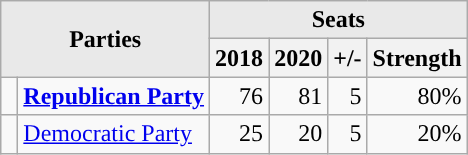<table class=wikitable>
<tr>
<th style="background-color:#E9E9E9" align=center rowspan=2 colspan=2>Parties</th>
<th style="background-color:#E9E9E9" align=center colspan=5>Seats</th>
</tr>
<tr bgcolor=#E9E9E9>
<th>2018</th>
<th>2020</th>
<th>+/-</th>
<th>Strength</th>
</tr>
<tr>
<td style="background-color:"> </td>
<td><strong><a href='#'>Republican Party</a></strong></td>
<td align=right>76</td>
<td align=right>81</td>
<td align=right> 5</td>
<td align=right>80%</td>
</tr>
<tr>
<td style="background-color:"> </td>
<td><a href='#'>Democratic Party</a></td>
<td align=right>25</td>
<td align=right>20</td>
<td align=right> 5</td>
<td align=right>20%</td>
</tr>
</table>
